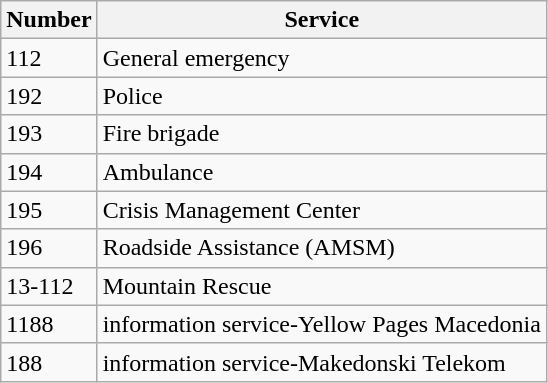<table class="wikitable">
<tr>
<th>Number</th>
<th>Service</th>
</tr>
<tr>
<td>112</td>
<td>General emergency</td>
</tr>
<tr>
<td>192</td>
<td>Police</td>
</tr>
<tr>
<td>193</td>
<td>Fire brigade</td>
</tr>
<tr>
<td>194</td>
<td>Ambulance</td>
</tr>
<tr>
<td>195</td>
<td>Crisis Management Center</td>
</tr>
<tr>
<td>196</td>
<td>Roadside Assistance (AMSM)</td>
</tr>
<tr>
<td>13-112</td>
<td>Mountain Rescue</td>
</tr>
<tr>
<td>1188</td>
<td>information service-Yellow Pages Macedonia</td>
</tr>
<tr>
<td>188</td>
<td>information service-Makedonski Telekom</td>
</tr>
</table>
